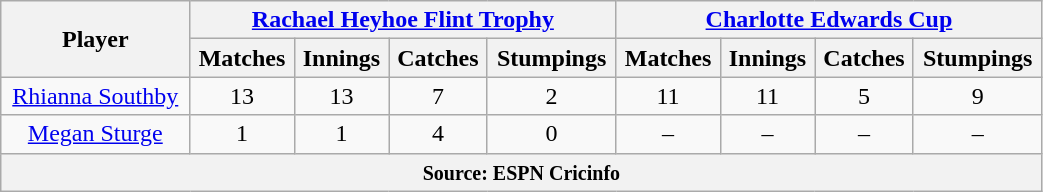<table class="wikitable" style="text-align:center; width:55%;">
<tr>
<th rowspan=2>Player</th>
<th colspan=4><a href='#'>Rachael Heyhoe Flint Trophy</a></th>
<th colspan=4><a href='#'>Charlotte Edwards Cup</a></th>
</tr>
<tr>
<th>Matches</th>
<th>Innings</th>
<th>Catches</th>
<th>Stumpings</th>
<th>Matches</th>
<th>Innings</th>
<th>Catches</th>
<th>Stumpings</th>
</tr>
<tr>
<td><a href='#'>Rhianna Southby</a></td>
<td>13</td>
<td>13</td>
<td>7</td>
<td>2</td>
<td>11</td>
<td>11</td>
<td>5</td>
<td>9</td>
</tr>
<tr>
<td><a href='#'>Megan Sturge</a></td>
<td>1</td>
<td>1</td>
<td>4</td>
<td>0</td>
<td>–</td>
<td>–</td>
<td>–</td>
<td>–</td>
</tr>
<tr>
<th colspan="9"><small>Source: ESPN Cricinfo</small></th>
</tr>
</table>
